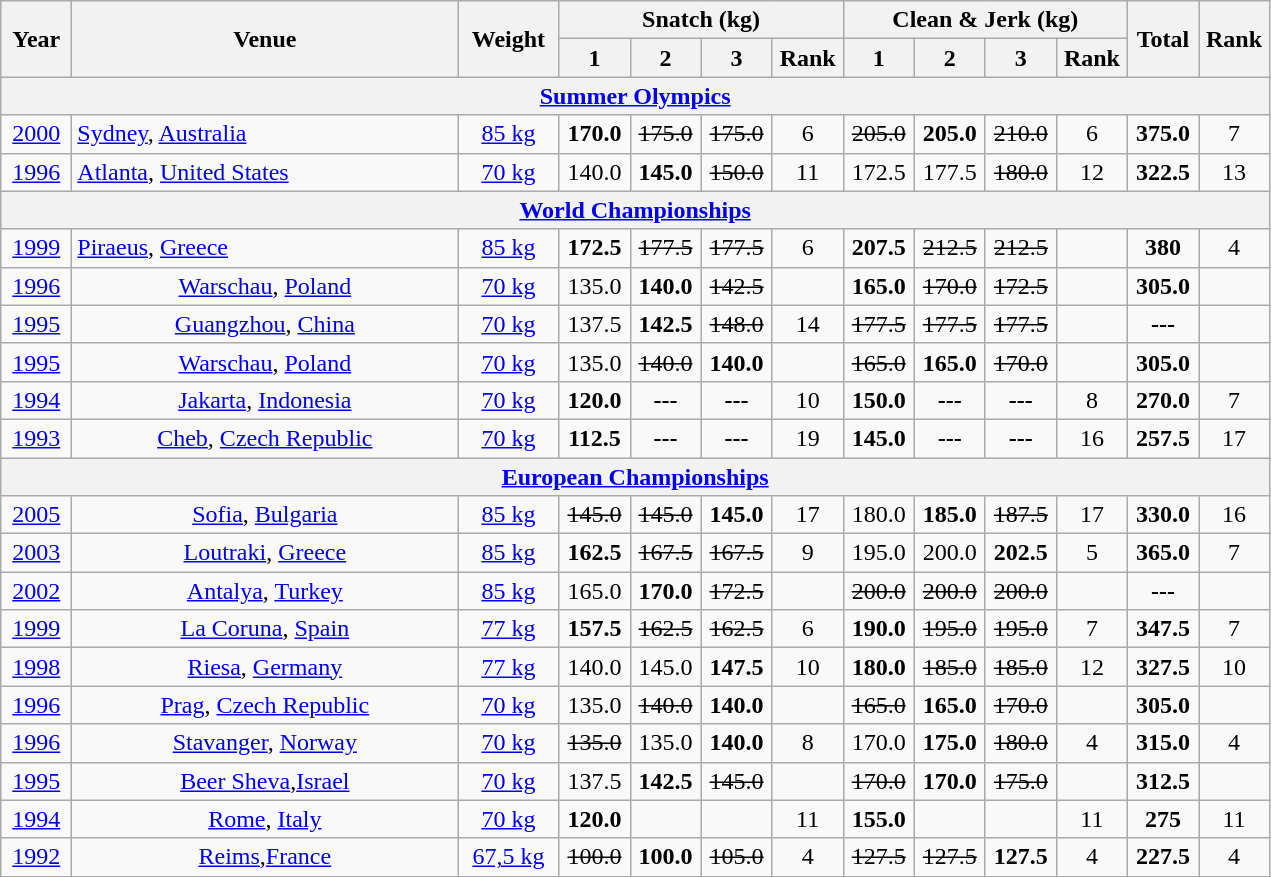<table class="wikitable" style="text-align:center;">
<tr>
<th rowspan="2" width="40">Year</th>
<th rowspan="2" width="250">Venue</th>
<th rowspan="2" width="60">Weight</th>
<th colspan="4">Snatch (kg)</th>
<th colspan="4">Clean & Jerk (kg)</th>
<th rowspan="2" width="40">Total</th>
<th rowspan="2" width="40">Rank</th>
</tr>
<tr>
<th width="40">1</th>
<th width="40">2</th>
<th width="40">3</th>
<th width="40">Rank</th>
<th width="40">1</th>
<th width="40">2</th>
<th width="40">3</th>
<th width="40">Rank</th>
</tr>
<tr>
<th colspan="13"><a href='#'>Summer Olympics</a></th>
</tr>
<tr>
<td><a href='#'>2000</a></td>
<td align="left"><a href='#'>Sydney</a>, <a href='#'>Australia</a></td>
<td><a href='#'>85 kg</a></td>
<td><strong>170.0</strong></td>
<td><s>175.0</s></td>
<td><s>175.0</s></td>
<td>6</td>
<td><s>205.0</s></td>
<td><strong>205.0</strong></td>
<td><s>210.0</s></td>
<td>6</td>
<td><strong>375.0</strong></td>
<td>7</td>
</tr>
<tr>
<td><a href='#'>1996</a></td>
<td align="left"><a href='#'>Atlanta</a>, <a href='#'>United States</a></td>
<td><a href='#'>70 kg</a></td>
<td>140.0</td>
<td><strong>145.0</strong></td>
<td><s>150.0</s></td>
<td>11</td>
<td>172.5</td>
<td>177.5</td>
<td><s>180.0</s></td>
<td>12</td>
<td><strong>322.5</strong></td>
<td>13</td>
</tr>
<tr>
<th colspan="13"><a href='#'>World Championships</a></th>
</tr>
<tr>
<td><a href='#'>1999</a></td>
<td align="left"><a href='#'>Piraeus</a>, <a href='#'>Greece</a></td>
<td><a href='#'>85 kg</a></td>
<td><strong>172.5</strong></td>
<td><s>177.5</s></td>
<td><s>177.5</s></td>
<td>6</td>
<td><strong>207.5</strong></td>
<td><s>212.5</s></td>
<td><s>212.5</s></td>
<td></td>
<td><strong>380</strong></td>
<td>4</td>
</tr>
<tr>
<td><a href='#'>1996</a></td>
<td><a href='#'>Warschau</a>, <a href='#'>Poland</a></td>
<td><a href='#'>70 kg</a></td>
<td>135.0</td>
<td><strong>140.0</strong></td>
<td><s>142.5</s></td>
<td></td>
<td><strong>165.0</strong></td>
<td><s>170.0</s></td>
<td><s>172.5</s></td>
<td></td>
<td><strong>305.0</strong></td>
<td></td>
</tr>
<tr>
<td><a href='#'>1995</a></td>
<td><a href='#'>Guangzhou</a>, <a href='#'>China</a></td>
<td><a href='#'>70 kg</a></td>
<td>137.5</td>
<td><strong>142.5</strong></td>
<td><s>148.0</s></td>
<td>14</td>
<td><s>177.5</s></td>
<td><s>177.5</s></td>
<td><s>177.5</s></td>
<td></td>
<td><strong>---</strong></td>
<td></td>
</tr>
<tr>
<td><a href='#'>1995</a></td>
<td><a href='#'>Warschau</a>, <a href='#'>Poland</a></td>
<td><a href='#'>70 kg</a></td>
<td>135.0</td>
<td><s>140.0</s></td>
<td><strong>140.0</strong></td>
<td></td>
<td><s>165.0</s></td>
<td><strong>165.0</strong></td>
<td><s>170.0</s></td>
<td></td>
<td><strong>305.0</strong></td>
<td></td>
</tr>
<tr>
<td><a href='#'>1994</a></td>
<td><a href='#'>Jakarta</a>, <a href='#'>Indonesia</a></td>
<td><a href='#'>70 kg</a></td>
<td><strong>120.0</strong></td>
<td><strong>---</strong></td>
<td><strong>---</strong></td>
<td>10</td>
<td><strong>150.0</strong></td>
<td><strong>---</strong></td>
<td><strong>---</strong></td>
<td>8</td>
<td><strong>270.0</strong></td>
<td>7</td>
</tr>
<tr>
<td><a href='#'>1993</a></td>
<td><a href='#'>Cheb</a>, <a href='#'>Czech Republic</a></td>
<td><a href='#'>70 kg</a></td>
<td><strong>112.5</strong></td>
<td><strong>---</strong></td>
<td><strong>---</strong></td>
<td>19</td>
<td><strong>145.0</strong></td>
<td><strong>---</strong></td>
<td><strong>---</strong></td>
<td>16</td>
<td><strong>257.5</strong></td>
<td>17</td>
</tr>
<tr>
<th colspan="13"><a href='#'>European Championships</a></th>
</tr>
<tr>
<td><a href='#'>2005</a></td>
<td><a href='#'>Sofia</a>, <a href='#'>Bulgaria</a></td>
<td><a href='#'>85 kg</a></td>
<td><s>145.0</s></td>
<td><s>145.0</s></td>
<td><strong>145.0</strong></td>
<td>17</td>
<td>180.0</td>
<td><strong>185.0</strong></td>
<td><s>187.5</s></td>
<td>17</td>
<td><strong>330.0</strong></td>
<td>16</td>
</tr>
<tr>
<td><a href='#'>2003</a></td>
<td><a href='#'>Loutraki</a>, <a href='#'>Greece</a></td>
<td><a href='#'>85 kg</a></td>
<td><strong>162.5</strong></td>
<td><s>167.5</s></td>
<td><s>167.5</s></td>
<td>9</td>
<td>195.0</td>
<td>200.0</td>
<td><strong>202.5</strong></td>
<td>5</td>
<td><strong>365.0</strong></td>
<td>7</td>
</tr>
<tr>
<td><a href='#'>2002</a></td>
<td><a href='#'>Antalya</a>, <a href='#'>Turkey</a></td>
<td><a href='#'>85 kg</a></td>
<td>165.0</td>
<td><strong>170.0</strong></td>
<td><s>172.5</s></td>
<td></td>
<td><s>200.0</s></td>
<td><s>200.0</s></td>
<td><s>200.0</s></td>
<td></td>
<td><strong>---</strong></td>
<td></td>
</tr>
<tr>
<td><a href='#'>1999</a></td>
<td><a href='#'>La Coruna</a>, <a href='#'>Spain</a></td>
<td><a href='#'>77 kg</a></td>
<td><strong>157.5</strong></td>
<td><s>162.5</s></td>
<td><s>162.5</s></td>
<td>6</td>
<td><strong>190.0</strong></td>
<td><s>195.0</s></td>
<td><s>195.0</s></td>
<td>7</td>
<td><strong>347.5</strong></td>
<td>7</td>
</tr>
<tr>
<td><a href='#'>1998</a></td>
<td><a href='#'>Riesa</a>, <a href='#'>Germany</a></td>
<td><a href='#'>77 kg</a></td>
<td>140.0</td>
<td>145.0</td>
<td><strong>147.5</strong></td>
<td>10</td>
<td><strong>180.0</strong></td>
<td><s>185.0</s></td>
<td><s>185.0</s></td>
<td>12</td>
<td><strong>327.5</strong></td>
<td>10</td>
</tr>
<tr>
<td><a href='#'>1996</a></td>
<td><a href='#'>Prag</a>, <a href='#'>Czech Republic</a></td>
<td><a href='#'>70 kg</a></td>
<td>135.0</td>
<td><s>140.0</s></td>
<td><strong>140.0</strong></td>
<td></td>
<td><s>165.0</s></td>
<td><strong>165.0</strong></td>
<td><s>170.0</s></td>
<td></td>
<td><strong>305.0</strong></td>
<td></td>
</tr>
<tr>
<td><a href='#'>1996</a></td>
<td><a href='#'>Stavanger</a>, <a href='#'>Norway</a></td>
<td><a href='#'>70 kg</a></td>
<td><s>135.0</s></td>
<td>135.0</td>
<td><strong>140.0</strong></td>
<td>8</td>
<td>170.0</td>
<td><strong>175.0</strong></td>
<td><s>180.0</s></td>
<td>4</td>
<td><strong>315.0</strong></td>
<td>4</td>
</tr>
<tr>
<td><a href='#'>1995</a></td>
<td><a href='#'>Beer Sheva</a>,<a href='#'>Israel</a></td>
<td><a href='#'>70 kg</a></td>
<td>137.5</td>
<td><strong>142.5</strong></td>
<td><s>145.0</s></td>
<td></td>
<td><s>170.0</s></td>
<td><strong>170.0</strong></td>
<td><s>175.0</s></td>
<td></td>
<td><strong>312.5</strong></td>
<td></td>
</tr>
<tr>
<td><a href='#'>1994</a></td>
<td><a href='#'>Rome</a>, <a href='#'>Italy</a></td>
<td><a href='#'>70 kg</a></td>
<td><strong>120.0</strong></td>
<td></td>
<td></td>
<td>11</td>
<td><strong>155.0</strong></td>
<td></td>
<td></td>
<td>11</td>
<td><strong>275</strong></td>
<td>11</td>
</tr>
<tr>
<td><a href='#'>1992</a></td>
<td><a href='#'>Reims</a>,<a href='#'>France</a></td>
<td><a href='#'>67,5 kg</a></td>
<td><s>100.0</s></td>
<td><strong>100.0</strong></td>
<td><s>105.0</s></td>
<td>4</td>
<td><s>127.5</s></td>
<td><s>127.5</s></td>
<td><strong>127.5</strong></td>
<td>4</td>
<td><strong>227.5</strong></td>
<td>4</td>
</tr>
</table>
